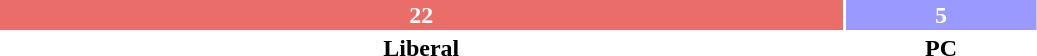<table style="width:55%; text-align:center;">
<tr style="color:white;">
<td style="background:#EA6D6A; width:81.48%;"><strong>22</strong></td>
<td style="background:#9999FF;  width:18.51%;"><strong>5</strong></td>
</tr>
<tr>
<td><span><strong>Liberal</strong></span></td>
<td><span><strong>PC</strong></span></td>
</tr>
</table>
